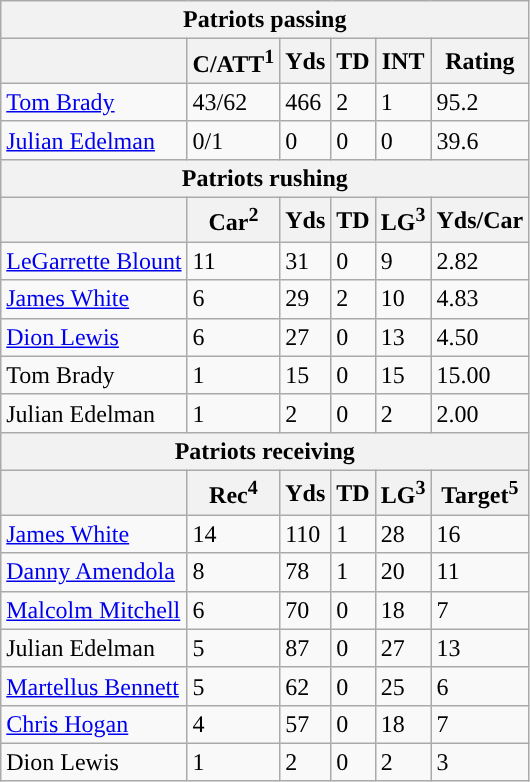<table class="wikitable">
<tr>
<th colspan="6">Patriots passing</th>
</tr>
<tr>
<th></th>
<th>C/ATT<sup>1</sup></th>
<th>Yds</th>
<th>TD</th>
<th>INT</th>
<th>Rating</th>
</tr>
<tr>
<td><a href='#'>Tom Brady</a></td>
<td>43/62</td>
<td>466</td>
<td>2</td>
<td>1</td>
<td>95.2</td>
</tr>
<tr>
<td><a href='#'>Julian Edelman</a></td>
<td>0/1</td>
<td>0</td>
<td>0</td>
<td>0</td>
<td>39.6</td>
</tr>
<tr>
<th colspan="6">Patriots rushing</th>
</tr>
<tr>
<th></th>
<th>Car<sup>2</sup></th>
<th>Yds</th>
<th>TD</th>
<th>LG<sup>3</sup></th>
<th>Yds/Car</th>
</tr>
<tr>
<td><a href='#'>LeGarrette Blount</a></td>
<td>11</td>
<td>31</td>
<td>0</td>
<td>9</td>
<td>2.82</td>
</tr>
<tr>
<td><a href='#'>James White</a></td>
<td>6</td>
<td>29</td>
<td>2</td>
<td>10</td>
<td>4.83</td>
</tr>
<tr>
<td><a href='#'>Dion Lewis</a></td>
<td>6</td>
<td>27</td>
<td>0</td>
<td>13</td>
<td>4.50</td>
</tr>
<tr>
<td>Tom Brady</td>
<td>1</td>
<td>15</td>
<td>0</td>
<td>15</td>
<td>15.00</td>
</tr>
<tr>
<td>Julian Edelman</td>
<td>1</td>
<td>2</td>
<td>0</td>
<td>2</td>
<td>2.00</td>
</tr>
<tr>
<th colspan="6">Patriots receiving</th>
</tr>
<tr>
<th></th>
<th>Rec<sup>4</sup></th>
<th>Yds</th>
<th>TD</th>
<th>LG<sup>3</sup></th>
<th>Target<sup>5</sup></th>
</tr>
<tr>
<td><a href='#'>James White</a></td>
<td>14</td>
<td>110</td>
<td>1</td>
<td>28</td>
<td>16</td>
</tr>
<tr>
<td><a href='#'>Danny Amendola</a></td>
<td>8</td>
<td>78</td>
<td>1</td>
<td>20</td>
<td>11</td>
</tr>
<tr>
<td><a href='#'>Malcolm Mitchell</a></td>
<td>6</td>
<td>70</td>
<td>0</td>
<td>18</td>
<td>7</td>
</tr>
<tr>
<td>Julian Edelman</td>
<td>5</td>
<td>87</td>
<td>0</td>
<td>27</td>
<td>13</td>
</tr>
<tr>
<td><a href='#'>Martellus Bennett</a></td>
<td>5</td>
<td>62</td>
<td>0</td>
<td>25</td>
<td>6</td>
</tr>
<tr>
<td><a href='#'>Chris Hogan</a></td>
<td>4</td>
<td>57</td>
<td>0</td>
<td>18</td>
<td>7</td>
</tr>
<tr>
<td>Dion Lewis</td>
<td>1</td>
<td>2</td>
<td>0</td>
<td>2</td>
<td>3</td>
</tr>
</table>
